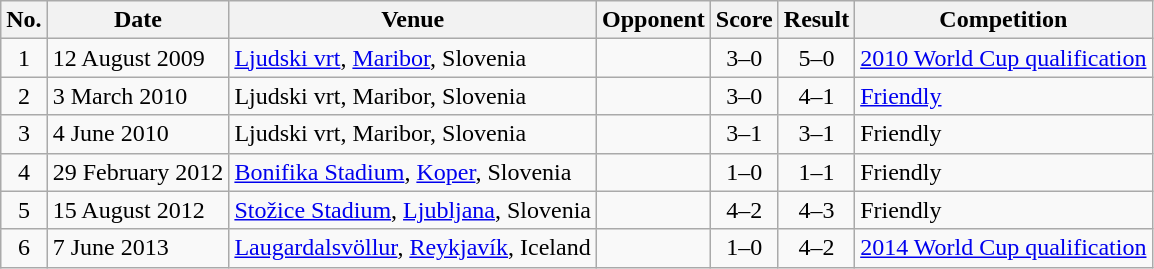<table class="wikitable sortable">
<tr>
<th scope="col">No.</th>
<th scope="col">Date</th>
<th scope="col">Venue</th>
<th scope="col">Opponent</th>
<th scope="col">Score</th>
<th scope="col">Result</th>
<th scope="col">Competition</th>
</tr>
<tr>
<td style="text-align:center">1</td>
<td>12 August 2009</td>
<td><a href='#'>Ljudski vrt</a>, <a href='#'>Maribor</a>, Slovenia</td>
<td></td>
<td style="text-align:center">3–0</td>
<td style="text-align:center">5–0</td>
<td><a href='#'>2010 World Cup qualification</a></td>
</tr>
<tr>
<td style="text-align:center">2</td>
<td>3 March 2010</td>
<td>Ljudski vrt, Maribor, Slovenia</td>
<td></td>
<td style="text-align:center">3–0</td>
<td style="text-align:center">4–1</td>
<td><a href='#'>Friendly</a></td>
</tr>
<tr>
<td style="text-align:center">3</td>
<td>4 June 2010</td>
<td>Ljudski vrt, Maribor, Slovenia</td>
<td></td>
<td style="text-align:center">3–1</td>
<td style="text-align:center">3–1</td>
<td>Friendly</td>
</tr>
<tr>
<td style="text-align:center">4</td>
<td>29 February 2012</td>
<td><a href='#'>Bonifika Stadium</a>, <a href='#'>Koper</a>, Slovenia</td>
<td></td>
<td style="text-align:center">1–0</td>
<td style="text-align:center">1–1</td>
<td>Friendly</td>
</tr>
<tr>
<td style="text-align:center">5</td>
<td>15 August 2012</td>
<td><a href='#'>Stožice Stadium</a>, <a href='#'>Ljubljana</a>, Slovenia</td>
<td></td>
<td style="text-align:center">4–2</td>
<td style="text-align:center">4–3</td>
<td>Friendly</td>
</tr>
<tr>
<td style="text-align:center">6</td>
<td>7 June 2013</td>
<td><a href='#'>Laugardalsvöllur</a>, <a href='#'>Reykjavík</a>, Iceland</td>
<td></td>
<td style="text-align:center">1–0</td>
<td style="text-align:center">4–2</td>
<td><a href='#'>2014 World Cup qualification</a></td>
</tr>
</table>
